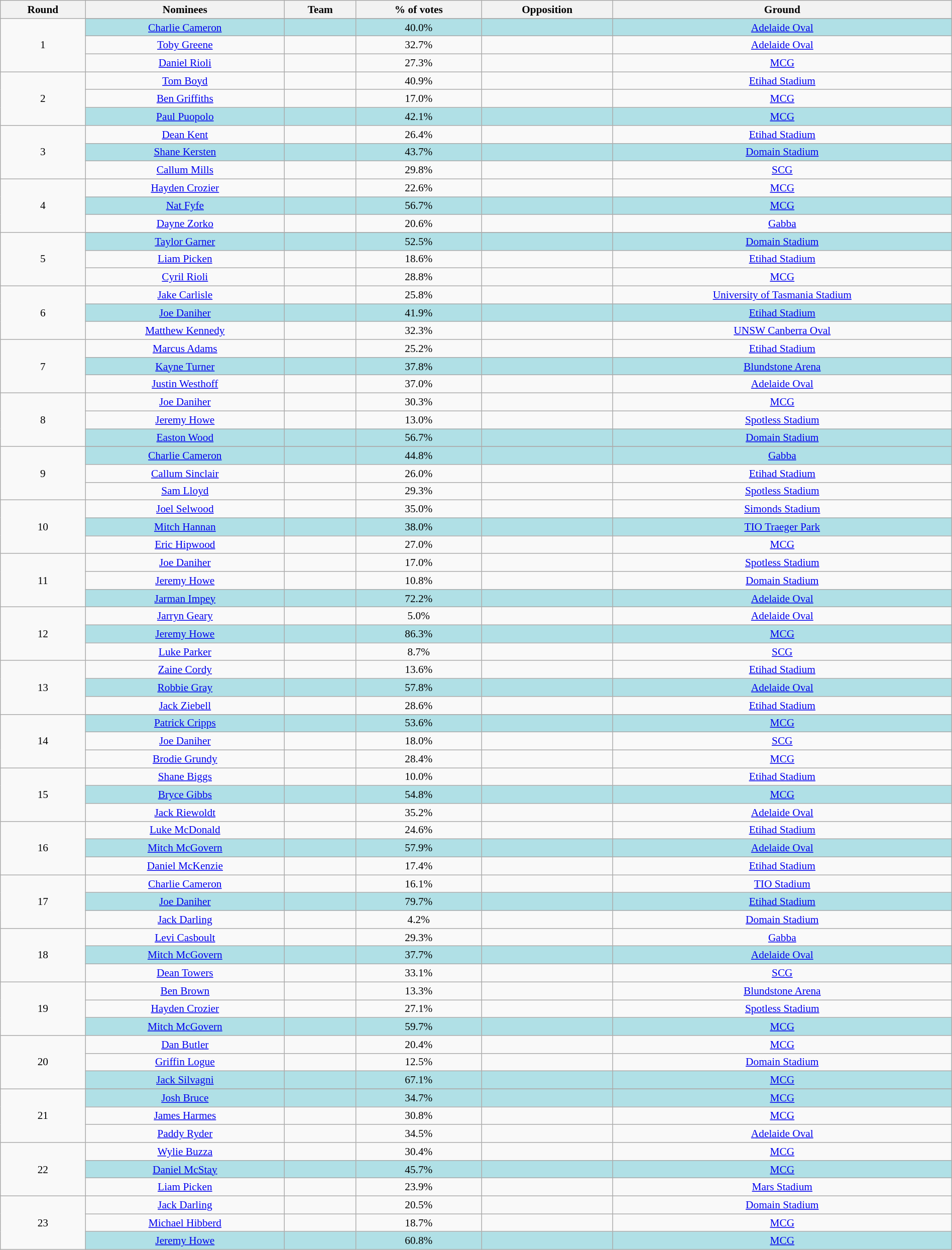<table class="wikitable" style="font-size:89%; text-align:center; width:100%;">
<tr>
<th>Round</th>
<th>Nominees</th>
<th>Team</th>
<th>% of votes</th>
<th>Opposition</th>
<th>Ground</th>
</tr>
<tr>
<td rowspan=4>1</td>
</tr>
<tr style="background:#b0e0e6">
<td><a href='#'>Charlie Cameron</a></td>
<td></td>
<td>40.0%</td>
<td></td>
<td><a href='#'>Adelaide Oval</a></td>
</tr>
<tr>
<td><a href='#'>Toby Greene</a></td>
<td></td>
<td>32.7%</td>
<td></td>
<td><a href='#'>Adelaide Oval</a></td>
</tr>
<tr>
<td><a href='#'>Daniel Rioli</a></td>
<td></td>
<td>27.3%</td>
<td></td>
<td><a href='#'>MCG</a></td>
</tr>
<tr>
<td rowspan=3>2</td>
<td><a href='#'>Tom Boyd</a></td>
<td></td>
<td>40.9%</td>
<td></td>
<td><a href='#'>Etihad Stadium</a></td>
</tr>
<tr>
<td><a href='#'>Ben Griffiths</a></td>
<td></td>
<td>17.0%</td>
<td></td>
<td><a href='#'>MCG</a></td>
</tr>
<tr style="background:#b0e0e6">
<td><a href='#'>Paul Puopolo</a></td>
<td></td>
<td>42.1%</td>
<td></td>
<td><a href='#'>MCG</a></td>
</tr>
<tr>
<td rowspan=3>3</td>
<td><a href='#'>Dean Kent</a></td>
<td></td>
<td>26.4%</td>
<td></td>
<td><a href='#'>Etihad Stadium</a></td>
</tr>
<tr style="background:#b0e0e6">
<td><a href='#'>Shane Kersten</a></td>
<td></td>
<td>43.7%</td>
<td></td>
<td><a href='#'>Domain Stadium</a></td>
</tr>
<tr>
<td><a href='#'>Callum Mills</a></td>
<td></td>
<td>29.8%</td>
<td></td>
<td><a href='#'>SCG</a></td>
</tr>
<tr>
<td rowspan=3>4</td>
<td><a href='#'>Hayden Crozier</a></td>
<td></td>
<td>22.6%</td>
<td></td>
<td><a href='#'>MCG</a></td>
</tr>
<tr style="background:#b0e0e6">
<td><a href='#'>Nat Fyfe</a></td>
<td></td>
<td>56.7%</td>
<td></td>
<td><a href='#'>MCG</a></td>
</tr>
<tr>
<td><a href='#'>Dayne Zorko</a></td>
<td></td>
<td>20.6%</td>
<td></td>
<td><a href='#'>Gabba</a></td>
</tr>
<tr>
<td rowspan=4>5</td>
</tr>
<tr style="background:#b0e0e6">
<td><a href='#'>Taylor Garner</a></td>
<td></td>
<td>52.5%</td>
<td></td>
<td><a href='#'>Domain Stadium</a></td>
</tr>
<tr>
<td><a href='#'>Liam Picken</a></td>
<td></td>
<td>18.6%</td>
<td></td>
<td><a href='#'>Etihad Stadium</a></td>
</tr>
<tr>
<td><a href='#'>Cyril Rioli</a></td>
<td></td>
<td>28.8%</td>
<td></td>
<td><a href='#'>MCG</a></td>
</tr>
<tr>
<td rowspan=3>6</td>
<td><a href='#'>Jake Carlisle</a></td>
<td></td>
<td>25.8%</td>
<td></td>
<td><a href='#'>University of Tasmania Stadium</a></td>
</tr>
<tr style="background:#b0e0e6">
<td><a href='#'>Joe Daniher</a></td>
<td></td>
<td>41.9%</td>
<td></td>
<td><a href='#'>Etihad Stadium</a></td>
</tr>
<tr>
<td><a href='#'>Matthew Kennedy</a></td>
<td></td>
<td>32.3%</td>
<td></td>
<td><a href='#'>UNSW Canberra Oval</a></td>
</tr>
<tr>
<td rowspan=3>7</td>
<td><a href='#'>Marcus Adams</a></td>
<td></td>
<td>25.2%</td>
<td></td>
<td><a href='#'>Etihad Stadium</a></td>
</tr>
<tr style="background:#b0e0e6">
<td><a href='#'>Kayne Turner</a></td>
<td></td>
<td>37.8%</td>
<td></td>
<td><a href='#'>Blundstone Arena</a></td>
</tr>
<tr>
<td><a href='#'>Justin Westhoff</a></td>
<td></td>
<td>37.0%</td>
<td></td>
<td><a href='#'>Adelaide Oval</a></td>
</tr>
<tr>
<td rowspan=3>8</td>
<td><a href='#'>Joe Daniher</a></td>
<td></td>
<td>30.3%</td>
<td></td>
<td><a href='#'>MCG</a></td>
</tr>
<tr>
<td><a href='#'>Jeremy Howe</a></td>
<td></td>
<td>13.0%</td>
<td></td>
<td><a href='#'>Spotless Stadium</a></td>
</tr>
<tr style="background:#b0e0e6">
<td><a href='#'>Easton Wood</a></td>
<td></td>
<td>56.7%</td>
<td></td>
<td><a href='#'>Domain Stadium</a></td>
</tr>
<tr>
<td rowspan=4>9</td>
</tr>
<tr style="background:#b0e0e6">
<td><a href='#'>Charlie Cameron</a></td>
<td></td>
<td>44.8%</td>
<td></td>
<td><a href='#'>Gabba</a></td>
</tr>
<tr>
<td><a href='#'>Callum Sinclair</a></td>
<td></td>
<td>26.0%</td>
<td></td>
<td><a href='#'>Etihad Stadium</a></td>
</tr>
<tr>
<td><a href='#'>Sam Lloyd</a></td>
<td></td>
<td>29.3%</td>
<td></td>
<td><a href='#'>Spotless Stadium</a></td>
</tr>
<tr>
<td rowspan=3>10</td>
<td><a href='#'>Joel Selwood</a></td>
<td></td>
<td>35.0%</td>
<td></td>
<td><a href='#'>Simonds Stadium</a></td>
</tr>
<tr style="background:#b0e0e6">
<td><a href='#'>Mitch Hannan</a></td>
<td></td>
<td>38.0%</td>
<td></td>
<td><a href='#'>TIO Traeger Park</a></td>
</tr>
<tr>
<td><a href='#'>Eric Hipwood</a></td>
<td></td>
<td>27.0%</td>
<td></td>
<td><a href='#'>MCG</a></td>
</tr>
<tr>
<td rowspan=3>11</td>
<td><a href='#'>Joe Daniher</a></td>
<td></td>
<td>17.0%</td>
<td></td>
<td><a href='#'>Spotless Stadium</a></td>
</tr>
<tr>
<td><a href='#'>Jeremy Howe</a></td>
<td></td>
<td>10.8%</td>
<td></td>
<td><a href='#'>Domain Stadium</a></td>
</tr>
<tr style="background:#b0e0e6">
<td><a href='#'>Jarman Impey</a></td>
<td></td>
<td>72.2%</td>
<td></td>
<td><a href='#'>Adelaide Oval</a></td>
</tr>
<tr>
<td rowspan=3>12</td>
<td><a href='#'>Jarryn Geary</a></td>
<td></td>
<td>5.0%</td>
<td></td>
<td><a href='#'>Adelaide Oval</a></td>
</tr>
<tr style="background:#b0e0e6">
<td><a href='#'>Jeremy Howe</a></td>
<td></td>
<td>86.3%</td>
<td></td>
<td><a href='#'>MCG</a></td>
</tr>
<tr>
<td><a href='#'>Luke Parker</a></td>
<td></td>
<td>8.7%</td>
<td></td>
<td><a href='#'>SCG</a></td>
</tr>
<tr>
<td rowspan=3>13</td>
<td><a href='#'>Zaine Cordy</a></td>
<td></td>
<td>13.6%</td>
<td></td>
<td><a href='#'>Etihad Stadium</a></td>
</tr>
<tr style="background:#b0e0e6">
<td><a href='#'>Robbie Gray</a></td>
<td></td>
<td>57.8%</td>
<td></td>
<td><a href='#'>Adelaide Oval</a></td>
</tr>
<tr>
<td><a href='#'>Jack Ziebell</a></td>
<td></td>
<td>28.6%</td>
<td></td>
<td><a href='#'>Etihad Stadium</a></td>
</tr>
<tr>
<td rowspan=4>14</td>
</tr>
<tr style="background:#b0e0e6">
<td><a href='#'>Patrick Cripps</a></td>
<td></td>
<td>53.6%</td>
<td></td>
<td><a href='#'>MCG</a></td>
</tr>
<tr>
<td><a href='#'>Joe Daniher</a></td>
<td></td>
<td>18.0%</td>
<td></td>
<td><a href='#'>SCG</a></td>
</tr>
<tr>
<td><a href='#'>Brodie Grundy</a></td>
<td></td>
<td>28.4%</td>
<td></td>
<td><a href='#'>MCG</a></td>
</tr>
<tr>
<td rowspan=3>15</td>
<td><a href='#'>Shane Biggs</a></td>
<td></td>
<td>10.0%</td>
<td></td>
<td><a href='#'>Etihad Stadium</a></td>
</tr>
<tr style="background:#b0e0e6">
<td><a href='#'>Bryce Gibbs</a></td>
<td></td>
<td>54.8%</td>
<td></td>
<td><a href='#'>MCG</a></td>
</tr>
<tr>
<td><a href='#'>Jack Riewoldt</a></td>
<td></td>
<td>35.2%</td>
<td></td>
<td><a href='#'>Adelaide Oval</a></td>
</tr>
<tr>
<td rowspan=3>16</td>
<td><a href='#'>Luke McDonald</a></td>
<td></td>
<td>24.6%</td>
<td></td>
<td><a href='#'>Etihad Stadium</a></td>
</tr>
<tr style="background:#b0e0e6">
<td><a href='#'>Mitch McGovern</a></td>
<td></td>
<td>57.9%</td>
<td></td>
<td><a href='#'>Adelaide Oval</a></td>
</tr>
<tr>
<td><a href='#'>Daniel McKenzie</a></td>
<td></td>
<td>17.4%</td>
<td></td>
<td><a href='#'>Etihad Stadium</a></td>
</tr>
<tr>
<td rowspan=3>17</td>
<td><a href='#'>Charlie Cameron</a></td>
<td></td>
<td>16.1%</td>
<td></td>
<td><a href='#'>TIO Stadium</a></td>
</tr>
<tr style="background:#b0e0e6">
<td><a href='#'>Joe Daniher</a></td>
<td></td>
<td>79.7%</td>
<td></td>
<td><a href='#'>Etihad Stadium</a></td>
</tr>
<tr>
<td><a href='#'>Jack Darling</a></td>
<td></td>
<td>4.2%</td>
<td></td>
<td><a href='#'>Domain Stadium</a></td>
</tr>
<tr>
<td rowspan=3>18</td>
<td><a href='#'>Levi Casboult</a></td>
<td></td>
<td>29.3%</td>
<td></td>
<td><a href='#'>Gabba</a></td>
</tr>
<tr style="background:#b0e0e6">
<td><a href='#'>Mitch McGovern</a></td>
<td></td>
<td>37.7%</td>
<td></td>
<td><a href='#'>Adelaide Oval</a></td>
</tr>
<tr>
<td><a href='#'>Dean Towers</a></td>
<td></td>
<td>33.1%</td>
<td></td>
<td><a href='#'>SCG</a></td>
</tr>
<tr>
<td rowspan=3>19</td>
<td><a href='#'>Ben Brown</a></td>
<td></td>
<td>13.3%</td>
<td></td>
<td><a href='#'>Blundstone Arena</a></td>
</tr>
<tr>
<td><a href='#'>Hayden Crozier</a></td>
<td></td>
<td>27.1%</td>
<td></td>
<td><a href='#'>Spotless Stadium</a></td>
</tr>
<tr style="background:#b0e0e6">
<td><a href='#'>Mitch McGovern</a></td>
<td></td>
<td>59.7%</td>
<td></td>
<td><a href='#'>MCG</a></td>
</tr>
<tr>
<td rowspan=3>20</td>
<td><a href='#'>Dan Butler</a></td>
<td></td>
<td>20.4%</td>
<td></td>
<td><a href='#'>MCG</a></td>
</tr>
<tr>
<td><a href='#'>Griffin Logue</a></td>
<td></td>
<td>12.5%</td>
<td></td>
<td><a href='#'>Domain Stadium</a></td>
</tr>
<tr style="background:#b0e0e6">
<td><a href='#'>Jack Silvagni</a></td>
<td></td>
<td>67.1%</td>
<td></td>
<td><a href='#'>MCG</a></td>
</tr>
<tr>
<td rowspan=4>21</td>
</tr>
<tr style="background:#b0e0e6">
<td><a href='#'>Josh Bruce</a></td>
<td></td>
<td>34.7%</td>
<td></td>
<td><a href='#'>MCG</a></td>
</tr>
<tr>
<td><a href='#'>James Harmes</a></td>
<td></td>
<td>30.8%</td>
<td></td>
<td><a href='#'>MCG</a></td>
</tr>
<tr>
<td><a href='#'>Paddy Ryder</a></td>
<td></td>
<td>34.5%</td>
<td></td>
<td><a href='#'>Adelaide Oval</a></td>
</tr>
<tr>
<td rowspan=3>22</td>
<td><a href='#'>Wylie Buzza</a></td>
<td></td>
<td>30.4%</td>
<td></td>
<td><a href='#'>MCG</a></td>
</tr>
<tr style="background:#b0e0e6">
<td><a href='#'>Daniel McStay</a></td>
<td></td>
<td>45.7%</td>
<td></td>
<td><a href='#'>MCG</a></td>
</tr>
<tr>
<td><a href='#'>Liam Picken</a></td>
<td></td>
<td>23.9%</td>
<td></td>
<td><a href='#'>Mars Stadium</a></td>
</tr>
<tr>
<td rowspan=3>23</td>
<td><a href='#'>Jack Darling</a></td>
<td></td>
<td>20.5%</td>
<td></td>
<td><a href='#'>Domain Stadium</a></td>
</tr>
<tr>
<td><a href='#'>Michael Hibberd</a></td>
<td></td>
<td>18.7%</td>
<td></td>
<td><a href='#'>MCG</a></td>
</tr>
<tr style="background:#b0e0e6">
<td><a href='#'>Jeremy Howe</a></td>
<td></td>
<td>60.8%</td>
<td></td>
<td><a href='#'>MCG</a></td>
</tr>
</table>
